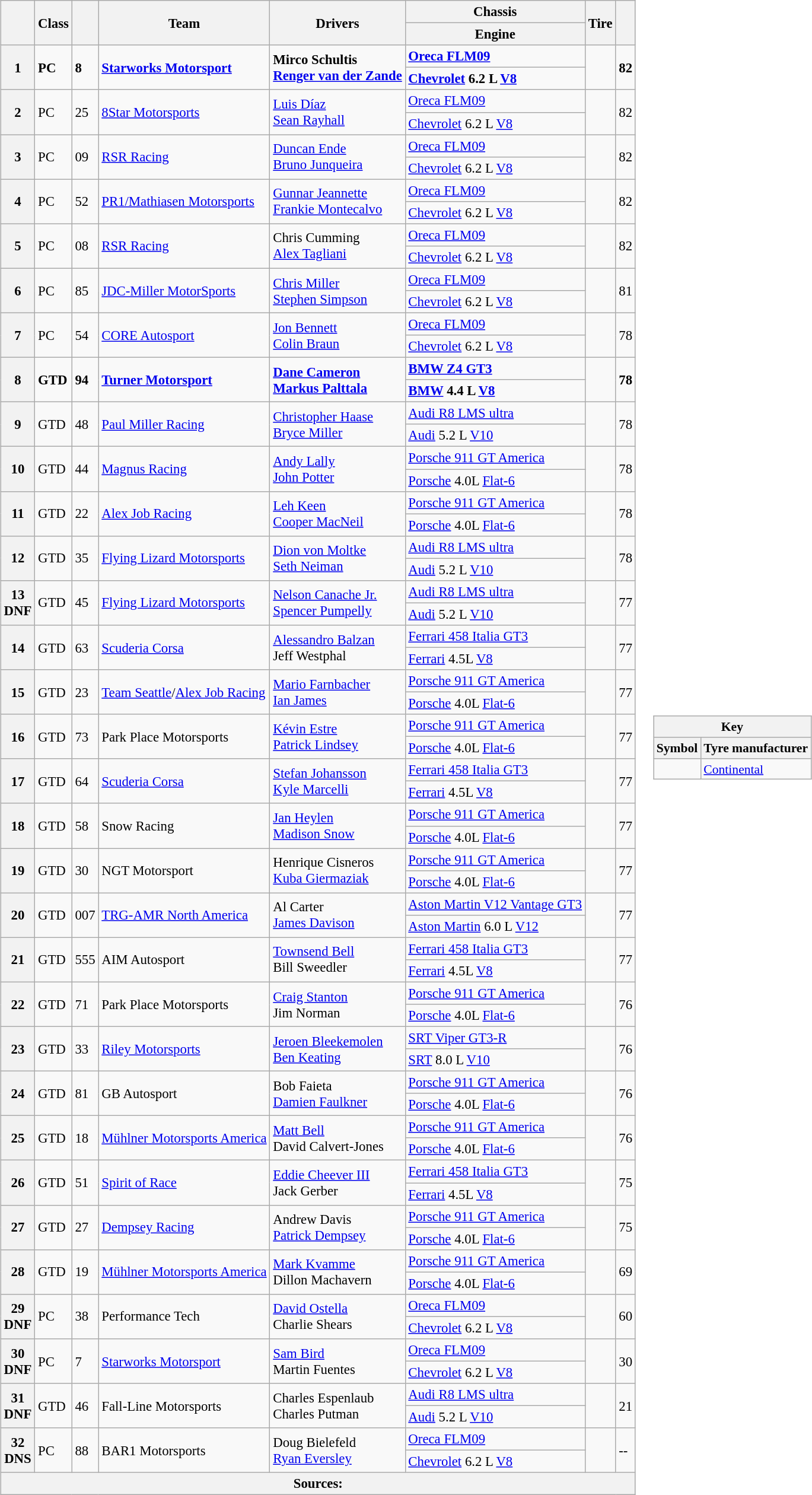<table>
<tr>
<td><br><table class="wikitable" style="font-size: 95%;">
<tr>
<th rowspan="2"></th>
<th rowspan="2">Class</th>
<th rowspan="2" class="unsortable"></th>
<th rowspan="2" class="unsortable">Team</th>
<th rowspan="2" class="unsortable">Drivers</th>
<th class="unsortable" scope="col">Chassis</th>
<th rowspan="2">Tire</th>
<th rowspan="2" class="unsortable"></th>
</tr>
<tr>
<th>Engine</th>
</tr>
<tr style="font-weight:bold">
<th rowspan="2">1</th>
<td rowspan="2">PC</td>
<td rowspan="2">8</td>
<td rowspan="2"> <a href='#'>Starworks Motorsport</a></td>
<td rowspan="2"> Mirco Schultis<br> <a href='#'>Renger van der Zande</a></td>
<td><a href='#'>Oreca FLM09</a></td>
<td rowspan="2"></td>
<td rowspan="2">82</td>
</tr>
<tr style="font-weight:bold">
<td><a href='#'>Chevrolet</a> 6.2 L <a href='#'>V8</a></td>
</tr>
<tr>
<th rowspan="2">2</th>
<td rowspan="2">PC</td>
<td rowspan="2">25</td>
<td rowspan="2"> <a href='#'>8Star Motorsports</a></td>
<td rowspan="2"> <a href='#'>Luis Díaz</a><br> <a href='#'>Sean Rayhall</a></td>
<td><a href='#'>Oreca FLM09</a></td>
<td rowspan="2"></td>
<td rowspan="2">82</td>
</tr>
<tr>
<td><a href='#'>Chevrolet</a> 6.2 L <a href='#'>V8</a></td>
</tr>
<tr>
<th rowspan="2">3</th>
<td rowspan="2">PC</td>
<td rowspan="2">09</td>
<td rowspan="2"> <a href='#'>RSR Racing</a></td>
<td rowspan="2"> <a href='#'>Duncan Ende</a><br> <a href='#'>Bruno Junqueira</a></td>
<td><a href='#'>Oreca FLM09</a></td>
<td rowspan="2"></td>
<td rowspan="2">82</td>
</tr>
<tr>
<td><a href='#'>Chevrolet</a> 6.2 L <a href='#'>V8</a></td>
</tr>
<tr>
<th rowspan="2">4</th>
<td rowspan="2">PC</td>
<td rowspan="2">52</td>
<td rowspan="2"> <a href='#'>PR1/Mathiasen Motorsports</a></td>
<td rowspan="2"> <a href='#'>Gunnar Jeannette</a><br> <a href='#'>Frankie Montecalvo</a></td>
<td><a href='#'>Oreca FLM09</a></td>
<td rowspan="2"></td>
<td rowspan="2">82</td>
</tr>
<tr>
<td><a href='#'>Chevrolet</a> 6.2 L <a href='#'>V8</a></td>
</tr>
<tr>
<th rowspan="2">5</th>
<td rowspan="2">PC</td>
<td rowspan="2">08</td>
<td rowspan="2"> <a href='#'>RSR Racing</a></td>
<td rowspan="2"> Chris Cumming<br> <a href='#'>Alex Tagliani</a></td>
<td><a href='#'>Oreca FLM09</a></td>
<td rowspan="2"></td>
<td rowspan="2">82</td>
</tr>
<tr>
<td><a href='#'>Chevrolet</a> 6.2 L <a href='#'>V8</a></td>
</tr>
<tr>
<th rowspan="2">6</th>
<td rowspan="2">PC</td>
<td rowspan="2">85</td>
<td rowspan="2"> <a href='#'>JDC-Miller MotorSports</a></td>
<td rowspan="2"> <a href='#'>Chris Miller</a><br> <a href='#'>Stephen Simpson</a></td>
<td><a href='#'>Oreca FLM09</a></td>
<td rowspan="2"></td>
<td rowspan="2">81</td>
</tr>
<tr>
<td><a href='#'>Chevrolet</a> 6.2 L <a href='#'>V8</a></td>
</tr>
<tr>
<th rowspan="2">7</th>
<td rowspan="2">PC</td>
<td rowspan="2">54</td>
<td rowspan="2"> <a href='#'>CORE Autosport</a></td>
<td rowspan="2"> <a href='#'>Jon Bennett</a><br> <a href='#'>Colin Braun</a></td>
<td><a href='#'>Oreca FLM09</a></td>
<td rowspan="2"></td>
<td rowspan="2">78</td>
</tr>
<tr>
<td><a href='#'>Chevrolet</a> 6.2 L <a href='#'>V8</a></td>
</tr>
<tr style="font-weight:bold">
<th rowspan="2">8</th>
<td rowspan="2">GTD</td>
<td rowspan="2">94</td>
<td rowspan="2"> <a href='#'>Turner Motorsport</a></td>
<td rowspan="2"> <a href='#'>Dane Cameron</a><br> <a href='#'>Markus Palttala</a></td>
<td><a href='#'>BMW Z4 GT3</a></td>
<td rowspan="2"></td>
<td rowspan="2">78</td>
</tr>
<tr style="font-weight:bold">
<td><a href='#'>BMW</a> 4.4 L <a href='#'>V8</a></td>
</tr>
<tr>
<th rowspan="2">9</th>
<td rowspan="2">GTD</td>
<td rowspan="2">48</td>
<td rowspan="2"> <a href='#'>Paul Miller Racing</a></td>
<td rowspan="2"> <a href='#'>Christopher Haase</a><br> <a href='#'>Bryce Miller</a></td>
<td><a href='#'>Audi R8 LMS ultra</a></td>
<td rowspan="2"></td>
<td rowspan="2">78</td>
</tr>
<tr>
<td><a href='#'>Audi</a> 5.2 L <a href='#'>V10</a></td>
</tr>
<tr>
<th rowspan="2">10</th>
<td rowspan="2">GTD</td>
<td rowspan="2">44</td>
<td rowspan="2"> <a href='#'>Magnus Racing</a></td>
<td rowspan="2"> <a href='#'>Andy Lally</a><br> <a href='#'>John Potter</a></td>
<td><a href='#'>Porsche 911 GT America</a></td>
<td rowspan="2"></td>
<td rowspan="2">78</td>
</tr>
<tr>
<td><a href='#'>Porsche</a> 4.0L <a href='#'>Flat-6</a></td>
</tr>
<tr>
<th rowspan="2">11</th>
<td rowspan="2">GTD</td>
<td rowspan="2">22</td>
<td rowspan="2"> <a href='#'>Alex Job Racing</a></td>
<td rowspan="2"> <a href='#'>Leh Keen</a><br> <a href='#'>Cooper MacNeil</a></td>
<td><a href='#'>Porsche 911 GT America</a></td>
<td rowspan="2"></td>
<td rowspan="2">78</td>
</tr>
<tr>
<td><a href='#'>Porsche</a> 4.0L <a href='#'>Flat-6</a></td>
</tr>
<tr>
<th rowspan="2">12</th>
<td rowspan="2">GTD</td>
<td rowspan="2">35</td>
<td rowspan="2"> <a href='#'>Flying Lizard Motorsports</a></td>
<td rowspan="2"> <a href='#'>Dion von Moltke</a><br> <a href='#'>Seth Neiman</a></td>
<td><a href='#'>Audi R8 LMS ultra</a></td>
<td rowspan="2"></td>
<td rowspan="2">78</td>
</tr>
<tr>
<td><a href='#'>Audi</a> 5.2 L <a href='#'>V10</a></td>
</tr>
<tr>
<th rowspan="2">13<br>DNF</th>
<td rowspan="2">GTD</td>
<td rowspan="2">45</td>
<td rowspan="2"> <a href='#'>Flying Lizard Motorsports</a></td>
<td rowspan="2"> <a href='#'>Nelson Canache Jr.</a><br> <a href='#'>Spencer Pumpelly</a></td>
<td><a href='#'>Audi R8 LMS ultra</a></td>
<td rowspan="2"></td>
<td rowspan="2">77</td>
</tr>
<tr>
<td><a href='#'>Audi</a> 5.2 L <a href='#'>V10</a></td>
</tr>
<tr>
<th rowspan="2">14</th>
<td rowspan="2">GTD</td>
<td rowspan="2">63</td>
<td rowspan="2"> <a href='#'>Scuderia Corsa</a></td>
<td rowspan="2"> <a href='#'>Alessandro Balzan</a><br> Jeff Westphal</td>
<td><a href='#'>Ferrari 458 Italia GT3</a></td>
<td rowspan="2"></td>
<td rowspan="2">77</td>
</tr>
<tr>
<td><a href='#'>Ferrari</a> 4.5L <a href='#'>V8</a></td>
</tr>
<tr>
<th rowspan="2">15</th>
<td rowspan="2">GTD</td>
<td rowspan="2">23</td>
<td rowspan="2"> <a href='#'>Team Seattle</a>/<a href='#'>Alex Job Racing</a></td>
<td rowspan="2"> <a href='#'>Mario Farnbacher</a><br> <a href='#'>Ian James</a></td>
<td><a href='#'>Porsche 911 GT America</a></td>
<td rowspan="2"></td>
<td rowspan="2">77</td>
</tr>
<tr>
<td><a href='#'>Porsche</a> 4.0L <a href='#'>Flat-6</a></td>
</tr>
<tr>
<th rowspan="2">16</th>
<td rowspan="2">GTD</td>
<td rowspan="2">73</td>
<td rowspan="2"> Park Place Motorsports</td>
<td rowspan="2"> <a href='#'>Kévin Estre</a><br> <a href='#'>Patrick Lindsey</a></td>
<td><a href='#'>Porsche 911 GT America</a></td>
<td rowspan="2"></td>
<td rowspan="2">77</td>
</tr>
<tr>
<td><a href='#'>Porsche</a> 4.0L <a href='#'>Flat-6</a></td>
</tr>
<tr>
<th rowspan="2">17</th>
<td rowspan="2">GTD</td>
<td rowspan="2">64</td>
<td rowspan="2"> <a href='#'>Scuderia Corsa</a></td>
<td rowspan="2"> <a href='#'>Stefan Johansson</a><br> <a href='#'>Kyle Marcelli</a></td>
<td><a href='#'>Ferrari 458 Italia GT3</a></td>
<td rowspan="2"></td>
<td rowspan="2">77</td>
</tr>
<tr>
<td><a href='#'>Ferrari</a> 4.5L <a href='#'>V8</a></td>
</tr>
<tr>
<th rowspan="2">18</th>
<td rowspan="2">GTD</td>
<td rowspan="2">58</td>
<td rowspan="2"> Snow Racing</td>
<td rowspan="2"> <a href='#'>Jan Heylen</a><br> <a href='#'>Madison Snow</a></td>
<td><a href='#'>Porsche 911 GT America</a></td>
<td rowspan="2"></td>
<td rowspan="2">77</td>
</tr>
<tr>
<td><a href='#'>Porsche</a> 4.0L <a href='#'>Flat-6</a></td>
</tr>
<tr>
<th rowspan="2">19</th>
<td rowspan="2">GTD</td>
<td rowspan="2">30</td>
<td rowspan="2"> NGT Motorsport</td>
<td rowspan="2"> Henrique Cisneros<br> <a href='#'>Kuba Giermaziak</a></td>
<td><a href='#'>Porsche 911 GT America</a></td>
<td rowspan="2"></td>
<td rowspan="2">77</td>
</tr>
<tr>
<td><a href='#'>Porsche</a> 4.0L <a href='#'>Flat-6</a></td>
</tr>
<tr>
<th rowspan="2">20</th>
<td rowspan="2">GTD</td>
<td rowspan="2">007</td>
<td rowspan="2"> <a href='#'>TRG-AMR North America</a></td>
<td rowspan="2"> Al Carter<br> <a href='#'>James Davison</a></td>
<td><a href='#'>Aston Martin V12 Vantage GT3</a></td>
<td rowspan="2"></td>
<td rowspan="2">77</td>
</tr>
<tr>
<td><a href='#'>Aston Martin</a> 6.0 L <a href='#'>V12</a></td>
</tr>
<tr>
<th rowspan="2">21</th>
<td rowspan="2">GTD</td>
<td rowspan="2">555</td>
<td rowspan="2"> AIM Autosport</td>
<td rowspan="2"> <a href='#'>Townsend Bell</a><br> Bill Sweedler</td>
<td><a href='#'>Ferrari 458 Italia GT3</a></td>
<td rowspan="2"></td>
<td rowspan="2">77</td>
</tr>
<tr>
<td><a href='#'>Ferrari</a> 4.5L <a href='#'>V8</a></td>
</tr>
<tr>
<th rowspan="2">22</th>
<td rowspan="2">GTD</td>
<td rowspan="2">71</td>
<td rowspan="2"> Park Place Motorsports</td>
<td rowspan="2"> <a href='#'>Craig Stanton</a><br> Jim Norman</td>
<td><a href='#'>Porsche 911 GT America</a></td>
<td rowspan="2"></td>
<td rowspan="2">76</td>
</tr>
<tr>
<td><a href='#'>Porsche</a> 4.0L <a href='#'>Flat-6</a></td>
</tr>
<tr>
<th rowspan="2">23</th>
<td rowspan="2">GTD</td>
<td rowspan="2">33</td>
<td rowspan="2"> <a href='#'>Riley Motorsports</a></td>
<td rowspan="2"> <a href='#'>Jeroen Bleekemolen</a><br> <a href='#'>Ben Keating</a></td>
<td><a href='#'>SRT Viper GT3-R</a></td>
<td rowspan="2"></td>
<td rowspan="2">76</td>
</tr>
<tr>
<td><a href='#'>SRT</a> 8.0 L <a href='#'>V10</a></td>
</tr>
<tr>
<th rowspan="2">24</th>
<td rowspan="2">GTD</td>
<td rowspan="2">81</td>
<td rowspan="2"> GB Autosport</td>
<td rowspan="2"> Bob Faieta<br> <a href='#'>Damien Faulkner</a></td>
<td><a href='#'>Porsche 911 GT America</a></td>
<td rowspan="2"></td>
<td rowspan="2">76</td>
</tr>
<tr>
<td><a href='#'>Porsche</a> 4.0L <a href='#'>Flat-6</a></td>
</tr>
<tr>
<th rowspan="2">25</th>
<td rowspan="2">GTD</td>
<td rowspan="2">18</td>
<td rowspan="2"> <a href='#'>Mühlner Motorsports America</a></td>
<td rowspan="2"> <a href='#'>Matt Bell</a><br> David Calvert-Jones</td>
<td><a href='#'>Porsche 911 GT America</a></td>
<td rowspan="2"></td>
<td rowspan="2">76</td>
</tr>
<tr>
<td><a href='#'>Porsche</a> 4.0L <a href='#'>Flat-6</a></td>
</tr>
<tr>
<th rowspan="2">26</th>
<td rowspan="2">GTD</td>
<td rowspan="2">51</td>
<td rowspan="2"> <a href='#'>Spirit of Race</a></td>
<td rowspan="2"> <a href='#'>Eddie Cheever III</a><br> Jack Gerber</td>
<td><a href='#'>Ferrari 458 Italia GT3</a></td>
<td rowspan="2"></td>
<td rowspan="2">75</td>
</tr>
<tr>
<td><a href='#'>Ferrari</a> 4.5L <a href='#'>V8</a></td>
</tr>
<tr>
<th rowspan="2">27</th>
<td rowspan="2">GTD</td>
<td rowspan="2">27</td>
<td rowspan="2"> <a href='#'>Dempsey Racing</a></td>
<td rowspan="2"> Andrew Davis<br> <a href='#'>Patrick Dempsey</a></td>
<td><a href='#'>Porsche 911 GT America</a></td>
<td rowspan="2"></td>
<td rowspan="2">75</td>
</tr>
<tr>
<td><a href='#'>Porsche</a> 4.0L <a href='#'>Flat-6</a></td>
</tr>
<tr>
<th rowspan="2">28</th>
<td rowspan="2">GTD</td>
<td rowspan="2">19</td>
<td rowspan="2"> <a href='#'>Mühlner Motorsports America</a></td>
<td rowspan="2"> <a href='#'>Mark Kvamme</a><br> Dillon Machavern</td>
<td><a href='#'>Porsche 911 GT America</a></td>
<td rowspan="2"></td>
<td rowspan="2">69</td>
</tr>
<tr>
<td><a href='#'>Porsche</a> 4.0L <a href='#'>Flat-6</a></td>
</tr>
<tr>
<th rowspan="2">29<br>DNF</th>
<td rowspan="2">PC</td>
<td rowspan="2">38</td>
<td rowspan="2"> Performance Tech</td>
<td rowspan="2"> <a href='#'>David Ostella</a><br> Charlie Shears</td>
<td><a href='#'>Oreca FLM09</a></td>
<td rowspan="2"></td>
<td rowspan="2">60</td>
</tr>
<tr>
<td><a href='#'>Chevrolet</a> 6.2 L <a href='#'>V8</a></td>
</tr>
<tr>
<th rowspan="2">30<br>DNF</th>
<td rowspan="2">PC</td>
<td rowspan="2">7</td>
<td rowspan="2"> <a href='#'>Starworks Motorsport</a></td>
<td rowspan="2"> <a href='#'>Sam Bird</a><br> Martin Fuentes</td>
<td><a href='#'>Oreca FLM09</a></td>
<td rowspan="2"></td>
<td rowspan="2">30</td>
</tr>
<tr>
<td><a href='#'>Chevrolet</a> 6.2 L <a href='#'>V8</a></td>
</tr>
<tr>
<th rowspan="2">31<br>DNF</th>
<td rowspan="2">GTD</td>
<td rowspan="2">46</td>
<td rowspan="2"> Fall-Line Motorsports</td>
<td rowspan="2"> Charles Espenlaub<br> Charles Putman</td>
<td><a href='#'>Audi R8 LMS ultra</a></td>
<td rowspan="2"></td>
<td rowspan="2">21</td>
</tr>
<tr>
<td><a href='#'>Audi</a> 5.2 L <a href='#'>V10</a></td>
</tr>
<tr>
<th rowspan="2">32<br>DNS</th>
<td rowspan="2">PC</td>
<td rowspan="2">88</td>
<td rowspan="2"> BAR1 Motorsports</td>
<td rowspan="2"> Doug Bielefeld<br> <a href='#'>Ryan Eversley</a></td>
<td><a href='#'>Oreca FLM09</a></td>
<td rowspan="2"></td>
<td rowspan="2">--</td>
</tr>
<tr>
<td><a href='#'>Chevrolet</a> 6.2 L <a href='#'>V8</a></td>
</tr>
<tr>
<th colspan="8">Sources:</th>
</tr>
</table>
</td>
<td><br><table class="wikitable" style="margin-right:0; font-size:90%">
<tr>
<th colspan="2" scope="col">Key</th>
</tr>
<tr>
<th scope="col">Symbol</th>
<th scope="col">Tyre manufacturer</th>
</tr>
<tr>
<td></td>
<td><a href='#'>Continental</a></td>
</tr>
</table>
</td>
</tr>
</table>
